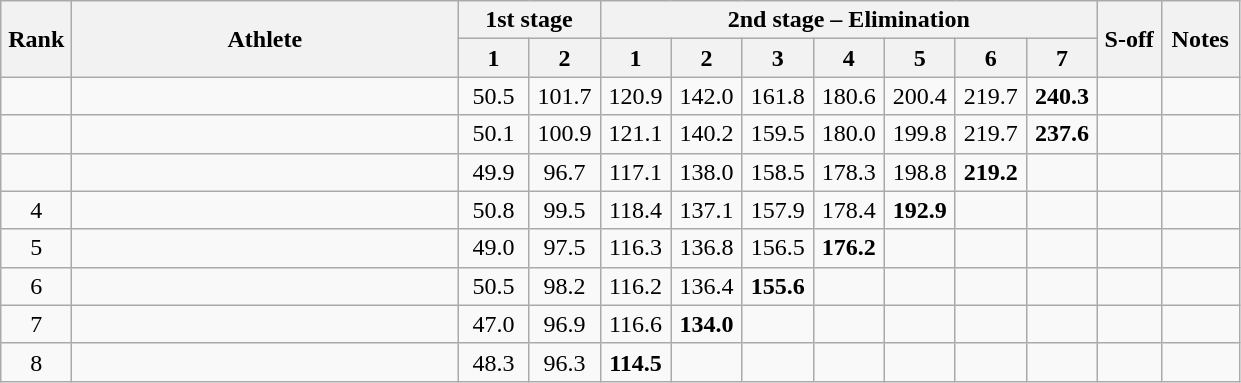<table class="wikitable" style="text-align:center">
<tr>
<th rowspan=2 width=40>Rank</th>
<th rowspan=2 width=250>Athlete</th>
<th colspan=2>1st stage</th>
<th colspan=7>2nd stage – Elimination</th>
<th rowspan=2 width=35>S-off</th>
<th rowspan=2 width=45>Notes</th>
</tr>
<tr>
<th width=40>1</th>
<th width=40>2</th>
<th width=40>1</th>
<th width=40>2</th>
<th width=40>3</th>
<th width=40>4</th>
<th width=40>5</th>
<th width=40>6</th>
<th width=40>7</th>
</tr>
<tr>
<td></td>
<td align=left></td>
<td>50.5</td>
<td>101.7</td>
<td>120.9</td>
<td>142.0</td>
<td>161.8</td>
<td>180.6</td>
<td>200.4</td>
<td>219.7</td>
<td><strong>240.3</strong></td>
<td></td>
<td></td>
</tr>
<tr>
<td></td>
<td align=left></td>
<td>50.1</td>
<td>100.9</td>
<td>121.1</td>
<td>140.2</td>
<td>159.5</td>
<td>180.0</td>
<td>199.8</td>
<td>219.7</td>
<td><strong>237.6</strong></td>
<td></td>
<td></td>
</tr>
<tr>
<td></td>
<td align=left></td>
<td>49.9</td>
<td>96.7</td>
<td>117.1</td>
<td>138.0</td>
<td>158.5</td>
<td>178.3</td>
<td>198.8</td>
<td><strong>219.2</strong></td>
<td></td>
<td></td>
<td></td>
</tr>
<tr>
<td>4</td>
<td align=left></td>
<td>50.8</td>
<td>99.5</td>
<td>118.4</td>
<td>137.1</td>
<td>157.9</td>
<td>178.4</td>
<td><strong>192.9</strong></td>
<td></td>
<td></td>
<td></td>
<td></td>
</tr>
<tr>
<td>5</td>
<td align=left></td>
<td>49.0</td>
<td>97.5</td>
<td>116.3</td>
<td>136.8</td>
<td>156.5</td>
<td><strong>176.2</strong></td>
<td></td>
<td></td>
<td></td>
<td></td>
<td></td>
</tr>
<tr>
<td>6</td>
<td align=left></td>
<td>50.5</td>
<td>98.2</td>
<td>116.2</td>
<td>136.4</td>
<td><strong>155.6</strong></td>
<td></td>
<td></td>
<td></td>
<td></td>
<td></td>
<td></td>
</tr>
<tr>
<td>7</td>
<td align=left></td>
<td>47.0</td>
<td>96.9</td>
<td>116.6</td>
<td><strong>134.0</strong></td>
<td></td>
<td></td>
<td></td>
<td></td>
<td></td>
<td></td>
<td></td>
</tr>
<tr>
<td>8</td>
<td align=left></td>
<td>48.3</td>
<td>96.3</td>
<td><strong>114.5</strong></td>
<td></td>
<td></td>
<td></td>
<td></td>
<td></td>
<td></td>
<td></td>
<td></td>
</tr>
</table>
